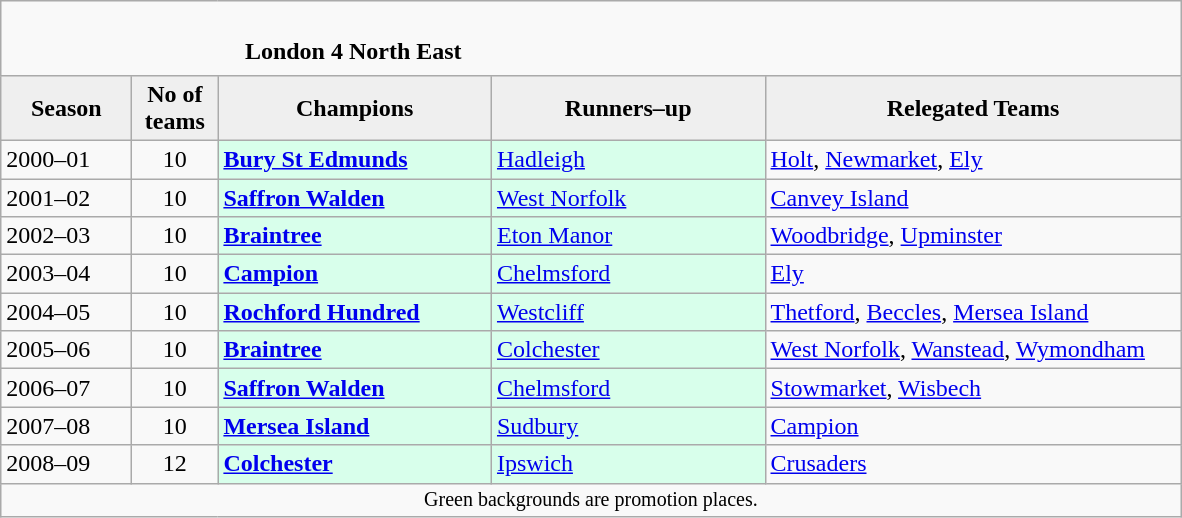<table class="wikitable" style="text-align: left;">
<tr>
<td colspan="11" cellpadding="0" cellspacing="0"><br><table border="0" style="width:100%;" cellpadding="0" cellspacing="0">
<tr>
<td style="width:20%; border:0;"></td>
<td style="border:0;"><strong>London 4 North East</strong></td>
<td style="width:20%; border:0;"></td>
</tr>
</table>
</td>
</tr>
<tr>
<th style="background:#efefef; width:80px;">Season</th>
<th style="background:#efefef; width:50px;">No of teams</th>
<th style="background:#efefef; width:175px;">Champions</th>
<th style="background:#efefef; width:175px;">Runners–up</th>
<th style="background:#efefef; width:270px;">Relegated Teams</th>
</tr>
<tr align=left>
<td>2000–01</td>
<td style="text-align: center;">10</td>
<td style="background:#d8ffeb;"><strong><a href='#'>Bury St Edmunds</a></strong></td>
<td style="background:#d8ffeb;"><a href='#'>Hadleigh</a></td>
<td><a href='#'>Holt</a>, <a href='#'>Newmarket</a>, <a href='#'>Ely</a></td>
</tr>
<tr>
<td>2001–02</td>
<td style="text-align: center;">10</td>
<td style="background:#d8ffeb;"><strong><a href='#'>Saffron Walden</a></strong></td>
<td style="background:#d8ffeb;"><a href='#'>West Norfolk</a></td>
<td><a href='#'>Canvey Island</a></td>
</tr>
<tr>
<td>2002–03</td>
<td style="text-align: center;">10</td>
<td style="background:#d8ffeb;"><strong><a href='#'>Braintree</a></strong></td>
<td style="background:#d8ffeb;"><a href='#'>Eton Manor</a></td>
<td><a href='#'>Woodbridge</a>, <a href='#'>Upminster</a></td>
</tr>
<tr>
<td>2003–04</td>
<td style="text-align: center;">10</td>
<td style="background:#d8ffeb;"><strong><a href='#'>Campion</a></strong></td>
<td style="background:#d8ffeb;"><a href='#'>Chelmsford</a></td>
<td><a href='#'>Ely</a></td>
</tr>
<tr>
<td>2004–05</td>
<td style="text-align: center;">10</td>
<td style="background:#d8ffeb;"><strong><a href='#'>Rochford Hundred</a></strong></td>
<td style="background:#d8ffeb;"><a href='#'>Westcliff</a></td>
<td><a href='#'>Thetford</a>, <a href='#'>Beccles</a>, <a href='#'>Mersea Island</a></td>
</tr>
<tr>
<td>2005–06</td>
<td style="text-align: center;">10</td>
<td style="background:#d8ffeb;"><strong><a href='#'>Braintree</a></strong></td>
<td style="background:#d8ffeb;"><a href='#'>Colchester</a></td>
<td><a href='#'>West Norfolk</a>, <a href='#'>Wanstead</a>, <a href='#'>Wymondham</a></td>
</tr>
<tr>
<td>2006–07</td>
<td style="text-align: center;">10</td>
<td style="background:#d8ffeb;"><strong><a href='#'>Saffron Walden</a></strong></td>
<td style="background:#d8ffeb;"><a href='#'>Chelmsford</a></td>
<td><a href='#'>Stowmarket</a>, <a href='#'>Wisbech</a></td>
</tr>
<tr>
<td>2007–08</td>
<td style="text-align: center;">10</td>
<td style="background:#d8ffeb;"><strong><a href='#'>Mersea Island</a></strong></td>
<td style="background:#d8ffeb;"><a href='#'>Sudbury</a></td>
<td><a href='#'>Campion</a></td>
</tr>
<tr>
<td>2008–09</td>
<td style="text-align: center;">12</td>
<td style="background:#d8ffeb;"><strong><a href='#'>Colchester</a></strong></td>
<td style="background:#d8ffeb;"><a href='#'>Ipswich</a></td>
<td><a href='#'>Crusaders</a></td>
</tr>
<tr>
<td colspan="15"  style="border:0; font-size:smaller; text-align:center;">Green backgrounds are promotion places.</td>
</tr>
</table>
